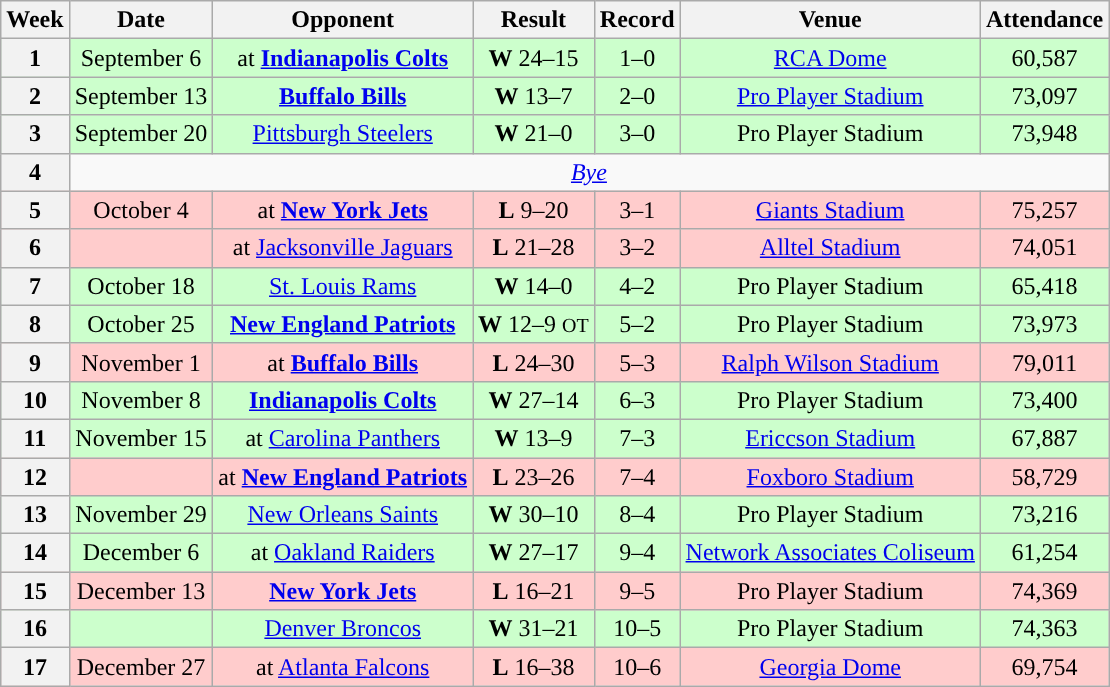<table class="wikitable" style="text-align:center">
<tr>
<th>Week</th>
<th>Date</th>
<th>Opponent</th>
<th>Result</th>
<th>Record</th>
<th>Venue</th>
<th>Attendance</th>
</tr>
<tr style="background:#cfc">
<th>1</th>
<td>September 6</td>
<td>at <strong><a href='#'>Indianapolis Colts</a></strong></td>
<td><strong>W</strong> 24–15</td>
<td>1–0</td>
<td><a href='#'>RCA Dome</a></td>
<td>60,587</td>
</tr>
<tr style="background:#cfc">
<th>2</th>
<td>September 13</td>
<td><strong><a href='#'>Buffalo Bills</a></strong></td>
<td><strong>W</strong> 13–7</td>
<td>2–0</td>
<td><a href='#'>Pro Player Stadium</a></td>
<td>73,097</td>
</tr>
<tr style="background:#cfc">
<th>3</th>
<td>September 20</td>
<td><a href='#'>Pittsburgh Steelers</a></td>
<td><strong>W</strong> 21–0</td>
<td>3–0</td>
<td>Pro Player Stadium</td>
<td>73,948</td>
</tr>
<tr>
<th>4</th>
<td colspan=6 align="center"><em><a href='#'>Bye</a></em></td>
</tr>
<tr style="background:#fcc">
<th>5</th>
<td>October 4</td>
<td>at <strong><a href='#'>New York Jets</a></strong></td>
<td><strong>L</strong> 9–20</td>
<td>3–1</td>
<td><a href='#'>Giants Stadium</a></td>
<td>75,257</td>
</tr>
<tr style="background:#fcc">
<th>6</th>
<td></td>
<td>at <a href='#'>Jacksonville Jaguars</a></td>
<td><strong>L</strong> 21–28</td>
<td>3–2</td>
<td><a href='#'>Alltel Stadium</a></td>
<td>74,051</td>
</tr>
<tr style="background:#cfc">
<th>7</th>
<td>October 18</td>
<td><a href='#'>St. Louis Rams</a></td>
<td><strong>W</strong> 14–0</td>
<td>4–2</td>
<td>Pro Player Stadium</td>
<td>65,418</td>
</tr>
<tr style="background:#cfc">
<th>8</th>
<td>October 25</td>
<td><strong><a href='#'>New England Patriots</a></strong></td>
<td><strong>W</strong> 12–9 <small>OT</small></td>
<td>5–2</td>
<td>Pro Player Stadium</td>
<td>73,973</td>
</tr>
<tr style="background:#fcc">
<th>9</th>
<td>November 1</td>
<td>at <strong><a href='#'>Buffalo Bills</a></strong></td>
<td><strong>L</strong> 24–30</td>
<td>5–3</td>
<td><a href='#'>Ralph Wilson Stadium</a></td>
<td>79,011</td>
</tr>
<tr style="background:#cfc">
<th>10</th>
<td>November 8</td>
<td><strong><a href='#'>Indianapolis Colts</a></strong></td>
<td><strong>W</strong> 27–14</td>
<td>6–3</td>
<td>Pro Player Stadium</td>
<td>73,400</td>
</tr>
<tr style="background:#cfc">
<th>11</th>
<td>November 15</td>
<td>at <a href='#'>Carolina Panthers</a></td>
<td><strong>W</strong> 13–9</td>
<td>7–3</td>
<td><a href='#'>Ericcson Stadium</a></td>
<td>67,887</td>
</tr>
<tr style="background:#fcc">
<th>12</th>
<td></td>
<td>at <strong><a href='#'>New England Patriots</a></strong></td>
<td><strong>L</strong> 23–26</td>
<td>7–4</td>
<td><a href='#'>Foxboro Stadium</a></td>
<td>58,729</td>
</tr>
<tr style="background:#cfc">
<th>13</th>
<td>November 29</td>
<td><a href='#'>New Orleans Saints</a></td>
<td><strong>W</strong> 30–10</td>
<td>8–4</td>
<td>Pro Player Stadium</td>
<td>73,216</td>
</tr>
<tr style="background:#cfc">
<th>14</th>
<td>December 6</td>
<td>at <a href='#'>Oakland Raiders</a></td>
<td><strong>W</strong> 27–17</td>
<td>9–4</td>
<td><a href='#'>Network Associates Coliseum</a></td>
<td>61,254</td>
</tr>
<tr style="background:#fcc">
<th>15</th>
<td>December 13</td>
<td><strong><a href='#'>New York Jets</a></strong></td>
<td><strong>L</strong> 16–21</td>
<td>9–5</td>
<td>Pro Player Stadium</td>
<td>74,369</td>
</tr>
<tr style="background:#cfc">
<th>16</th>
<td></td>
<td><a href='#'>Denver Broncos</a></td>
<td><strong>W</strong> 31–21</td>
<td>10–5</td>
<td>Pro Player Stadium</td>
<td>74,363</td>
</tr>
<tr style="background:#fcc">
<th>17</th>
<td>December 27</td>
<td>at <a href='#'>Atlanta Falcons</a></td>
<td><strong>L</strong> 16–38</td>
<td>10–6</td>
<td><a href='#'>Georgia Dome</a></td>
<td>69,754</td>
</tr>
</table>
